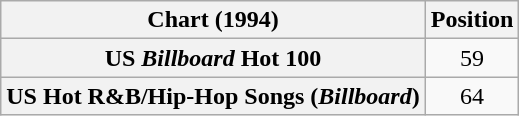<table class="wikitable plainrowheaders" style="text-align:center">
<tr>
<th scope="col">Chart (1994)</th>
<th scope="col">Position</th>
</tr>
<tr>
<th scope="row">US <em>Billboard</em> Hot 100</th>
<td>59</td>
</tr>
<tr>
<th scope="row">US Hot R&B/Hip-Hop Songs (<em>Billboard</em>)</th>
<td>64</td>
</tr>
</table>
